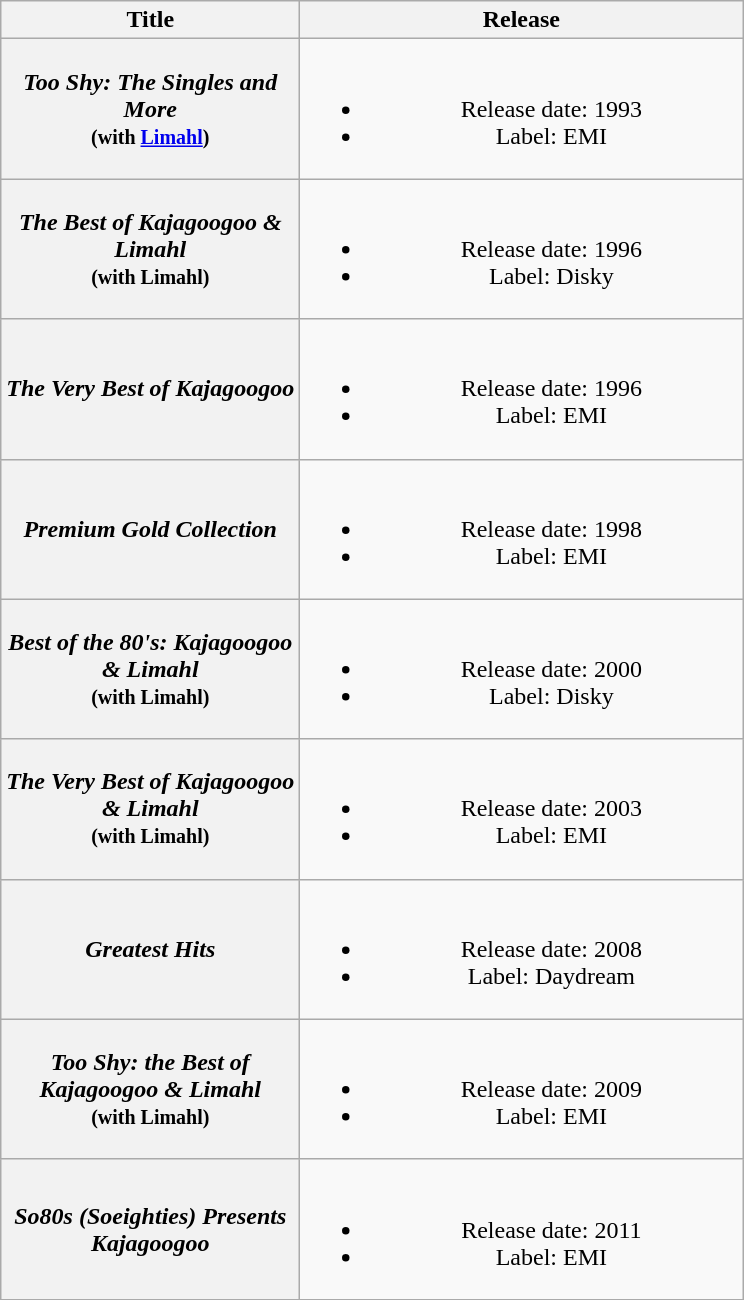<table class="wikitable plainrowheaders" style="text-align:center;">
<tr>
<th style="width:12em;">Title</th>
<th style="width:18em;">Release</th>
</tr>
<tr>
<th scope="row"><em>Too Shy: The Singles and More</em><br><small>(with <a href='#'>Limahl</a>)</small></th>
<td><br><ul><li>Release date: 1993</li><li>Label: EMI</li></ul></td>
</tr>
<tr>
<th scope="row"><em>The Best of Kajagoogoo & Limahl</em><br><small>(with Limahl)</small></th>
<td><br><ul><li>Release date: 1996</li><li>Label: Disky</li></ul></td>
</tr>
<tr>
<th scope="row"><em>The Very Best of Kajagoogoo</em></th>
<td><br><ul><li>Release date: 1996</li><li>Label: EMI</li></ul></td>
</tr>
<tr>
<th scope="row"><em>Premium Gold Collection</em></th>
<td><br><ul><li>Release date: 1998</li><li>Label: EMI</li></ul></td>
</tr>
<tr>
<th scope="row"><em>Best of the 80's: Kajagoogoo & Limahl</em><br><small>(with Limahl)</small></th>
<td><br><ul><li>Release date: 2000</li><li>Label: Disky</li></ul></td>
</tr>
<tr>
<th scope="row"><em>The Very Best of Kajagoogoo & Limahl</em><br><small>(with Limahl)</small></th>
<td><br><ul><li>Release date: 2003</li><li>Label: EMI</li></ul></td>
</tr>
<tr>
<th scope="row"><em>Greatest Hits</em></th>
<td><br><ul><li>Release date: 2008</li><li>Label: Daydream</li></ul></td>
</tr>
<tr>
<th scope="row"><em>Too Shy: the Best of Kajagoogoo & Limahl</em><br><small>(with Limahl)</small></th>
<td><br><ul><li>Release date: 2009</li><li>Label: EMI</li></ul></td>
</tr>
<tr>
<th scope="row"><em>So80s (Soeighties) Presents Kajagoogoo</em></th>
<td><br><ul><li>Release date: 2011</li><li>Label: EMI</li></ul></td>
</tr>
</table>
